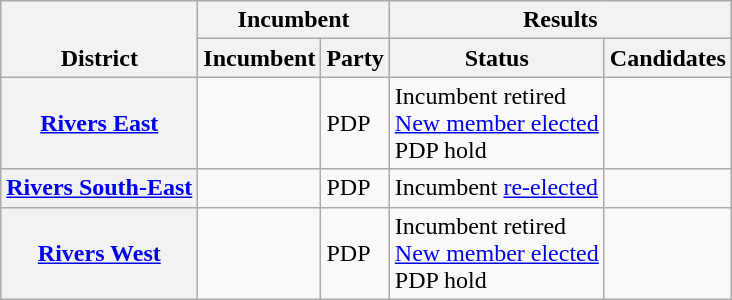<table class="wikitable sortable">
<tr valign=bottom>
<th rowspan=2>District</th>
<th colspan=2>Incumbent</th>
<th colspan=2>Results</th>
</tr>
<tr valign=bottom>
<th>Incumbent</th>
<th>Party</th>
<th>Status</th>
<th>Candidates</th>
</tr>
<tr>
<th><a href='#'>Rivers East</a></th>
<td></td>
<td>PDP</td>
<td>Incumbent retired<br><a href='#'>New member elected</a><br>PDP hold</td>
<td nowrap></td>
</tr>
<tr>
<th><a href='#'>Rivers South-East</a></th>
<td></td>
<td>PDP</td>
<td>Incumbent <a href='#'>re-elected</a></td>
<td nowrap></td>
</tr>
<tr>
<th><a href='#'>Rivers West</a></th>
<td></td>
<td>PDP</td>
<td>Incumbent retired<br><a href='#'>New member elected</a><br>PDP hold</td>
<td nowrap></td>
</tr>
</table>
